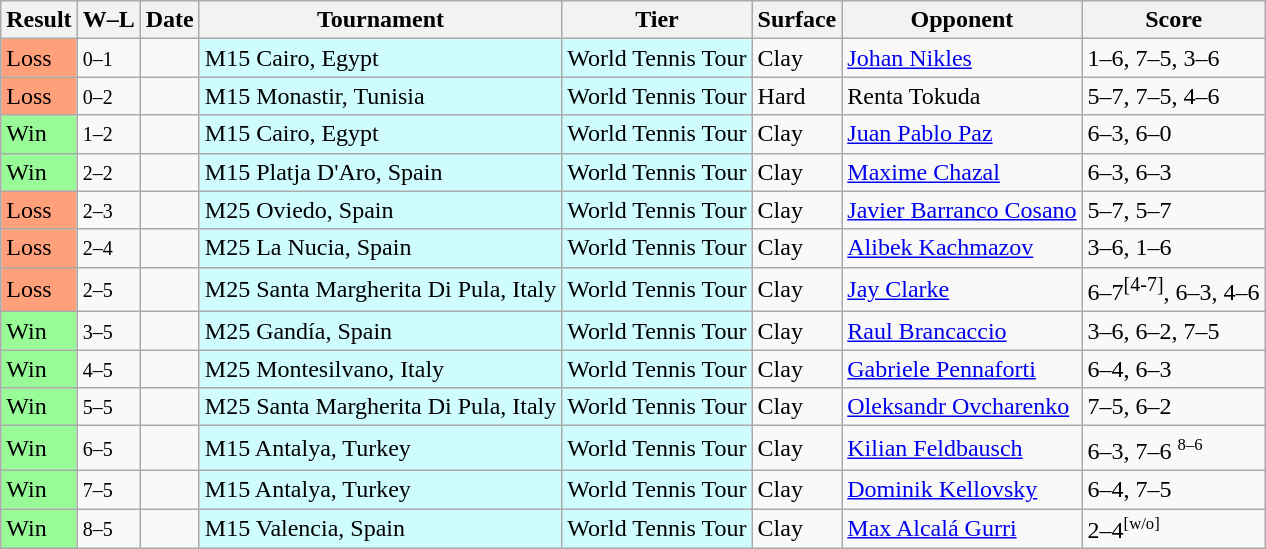<table class="sortable wikitable">
<tr>
<th>Result</th>
<th class="unsortable">W–L</th>
<th>Date</th>
<th>Tournament</th>
<th>Tier</th>
<th>Surface</th>
<th>Opponent</th>
<th class="unsortable">Score</th>
</tr>
<tr>
<td style="background:#ffa07a;">Loss</td>
<td><small>0–1</small></td>
<td></td>
<td style="background:#cffcff;">M15 Cairo, Egypt</td>
<td style="background:#cffcff;">World Tennis Tour</td>
<td>Clay</td>
<td> <a href='#'>Johan Nikles</a></td>
<td>1–6, 7–5, 3–6</td>
</tr>
<tr>
<td style="background:#ffa07a;">Loss</td>
<td><small>0–2</small></td>
<td></td>
<td style="background:#cffcff;">M15 Monastir, Tunisia</td>
<td style="background:#cffcff;">World Tennis Tour</td>
<td>Hard</td>
<td> Renta Tokuda</td>
<td>5–7, 7–5, 4–6</td>
</tr>
<tr>
<td style="background:#98fb98;">Win</td>
<td><small>1–2</small></td>
<td></td>
<td style="background:#cffcff;">M15 Cairo, Egypt</td>
<td style="background:#cffcff;">World Tennis Tour</td>
<td>Clay</td>
<td> <a href='#'>Juan Pablo Paz</a></td>
<td>6–3, 6–0</td>
</tr>
<tr>
<td style="background:#98fb98;">Win</td>
<td><small>2–2</small></td>
<td></td>
<td style="background:#cffcff;">M15 Platja D'Aro, Spain</td>
<td style="background:#cffcff;">World Tennis Tour</td>
<td>Clay</td>
<td> <a href='#'>Maxime Chazal</a></td>
<td>6–3, 6–3</td>
</tr>
<tr>
<td style="background:#ffa07a;">Loss</td>
<td><small>2–3</small></td>
<td></td>
<td style="background:#cffcff;">M25 Oviedo, Spain</td>
<td style="background:#cffcff;">World Tennis Tour</td>
<td>Clay</td>
<td> <a href='#'>Javier Barranco Cosano</a></td>
<td>5–7, 5–7</td>
</tr>
<tr>
<td style="background:#ffa07a;">Loss</td>
<td><small>2–4</small></td>
<td></td>
<td style="background:#cffcff;">M25 La Nucia, Spain</td>
<td style="background:#cffcff;">World Tennis Tour</td>
<td>Clay</td>
<td> <a href='#'>Alibek Kachmazov</a></td>
<td>3–6, 1–6</td>
</tr>
<tr>
<td style="background:#ffa07a;">Loss</td>
<td><small>2–5</small></td>
<td></td>
<td style="background:#cffcff;">M25 Santa Margherita Di Pula, Italy</td>
<td style="background:#cffcff;">World Tennis Tour</td>
<td>Clay</td>
<td> <a href='#'>Jay Clarke</a></td>
<td>6–7<sup>[4-7]</sup>, 6–3, 4–6</td>
</tr>
<tr>
<td style="background:#98fb98;">Win</td>
<td><small>3–5</small></td>
<td></td>
<td style="background:#cffcff;">M25 Gandía, Spain</td>
<td style="background:#cffcff;">World Tennis Tour</td>
<td>Clay</td>
<td> <a href='#'>Raul Brancaccio</a></td>
<td>3–6, 6–2, 7–5</td>
</tr>
<tr>
<td style="background:#98fb98;">Win</td>
<td><small>4–5</small></td>
<td></td>
<td style="background:#cffcff;">M25 Montesilvano, Italy</td>
<td style="background:#cffcff;">World Tennis Tour</td>
<td>Clay</td>
<td> <a href='#'>Gabriele Pennaforti</a></td>
<td>6–4, 6–3</td>
</tr>
<tr>
<td style="background:#98fb98;">Win</td>
<td><small>5–5</small></td>
<td></td>
<td style="background:#cffcff;">M25 Santa Margherita Di Pula, Italy</td>
<td style="background:#cffcff;">World Tennis Tour</td>
<td>Clay</td>
<td> <a href='#'>Oleksandr Ovcharenko</a></td>
<td>7–5, 6–2</td>
</tr>
<tr>
<td style="background:#98fb98;">Win</td>
<td><small>6–5</small></td>
<td></td>
<td style="background:#cffcff;">M15 Antalya, Turkey</td>
<td style="background:#cffcff;">World Tennis Tour</td>
<td>Clay</td>
<td> <a href='#'>Kilian Feldbausch</a></td>
<td>6–3, 7–6 <sup><small>8–6</small></sup></td>
</tr>
<tr>
<td style="background:#98fb98;">Win</td>
<td><small>7–5</small></td>
<td></td>
<td style="background:#cffcff;">M15 Antalya, Turkey</td>
<td style="background:#cffcff;">World Tennis Tour</td>
<td>Clay</td>
<td> <a href='#'>Dominik Kellovsky</a></td>
<td>6–4, 7–5</td>
</tr>
<tr>
<td style="background:#98fb98;">Win</td>
<td><small>8–5</small></td>
<td></td>
<td style="background:#cffcff;">M15 Valencia, Spain</td>
<td style="background:#cffcff;">World Tennis Tour</td>
<td>Clay</td>
<td> <a href='#'>Max Alcalá Gurri</a></td>
<td>2–4<small><sup>[w/o]</sup></small></td>
</tr>
</table>
